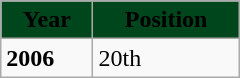<table class="wikitable" style="margin:1em auto; width: 10em;">
<tr style="background:#00461c; text-align:center;">
<td><span><strong>Year</strong></span></td>
<td><span><strong>Position</strong></span></td>
</tr>
<tr>
<td><strong>2006</strong></td>
<td>20th</td>
</tr>
</table>
